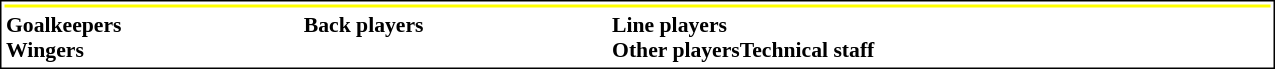<table class="toccolours" style="border: #000000 solid 1px; background: #FFFFFF; font-size: 95%; width:850px">
<tr>
<th colspan=5 style="background-color:#ffff00;"></th>
</tr>
<tr>
<td style="font-size: 95%;" valign="top"><strong>Goalkeepers</strong><br><strong>Wingers</strong></td>
<td style="font-size: 95%;" valign="top"><strong>Back players</strong><br></td>
<td style="font-size: 95%;" valign="top"><strong>Line players</strong><br><strong>Other players</strong><strong>Technical staff</strong></td>
</tr>
</table>
